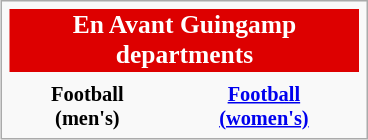<table class="infobox" style="background:#f9f9f9; width:18em; font-size:85%;">
<tr style="background:#DD0000; color:#FFFFFF; border:4px solid #000000; text-align:center; font-size:125%;">
<th colspan=2>En Avant Guingamp departments</th>
</tr>
<tr style="text-align:center;">
<td></td>
<td></td>
</tr>
<tr style="text-align:center;">
<td><strong>Football<br>(men's)</strong></td>
<td><strong><a href='#'>Football<br>(women's)</a></strong></td>
</tr>
</table>
